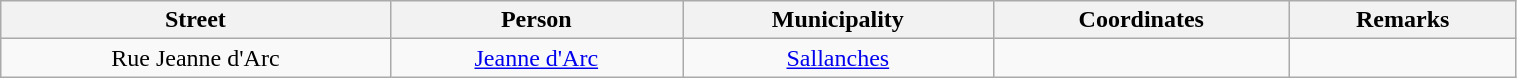<table class="wikitable sortable" style="text-align:center; width:80%;">
<tr>
<th>Street</th>
<th>Person</th>
<th>Municipality</th>
<th>Coordinates</th>
<th>Remarks</th>
</tr>
<tr>
<td>Rue Jeanne d'Arc</td>
<td><a href='#'>Jeanne d'Arc</a></td>
<td><a href='#'>Sallanches</a></td>
<td></td>
<td></td>
</tr>
</table>
